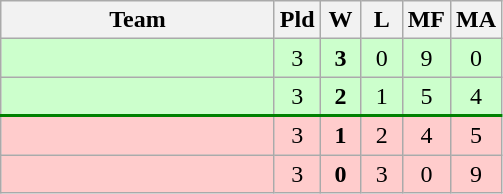<table class=wikitable style="text-align:center">
<tr>
<th width=175>Team</th>
<th width=20>Pld</th>
<th width=20>W</th>
<th width=20>L</th>
<th width=20>MF</th>
<th width=20>MA</th>
</tr>
<tr bgcolor=ccffcc>
<td style="text-align:left"></td>
<td>3</td>
<td><strong>3</strong></td>
<td>0</td>
<td>9</td>
<td>0</td>
</tr>
<tr bgcolor=ccffcc style="border-bottom:2px solid green;">
<td style="text-align:left"></td>
<td>3</td>
<td><strong>2</strong></td>
<td>1</td>
<td>5</td>
<td>4</td>
</tr>
<tr bgcolor=ffcccc>
<td style="text-align:left"></td>
<td>3</td>
<td><strong>1</strong></td>
<td>2</td>
<td>4</td>
<td>5</td>
</tr>
<tr bgcolor=ffcccc>
<td style="text-align:left"></td>
<td>3</td>
<td><strong>0</strong></td>
<td>3</td>
<td>0</td>
<td>9</td>
</tr>
</table>
